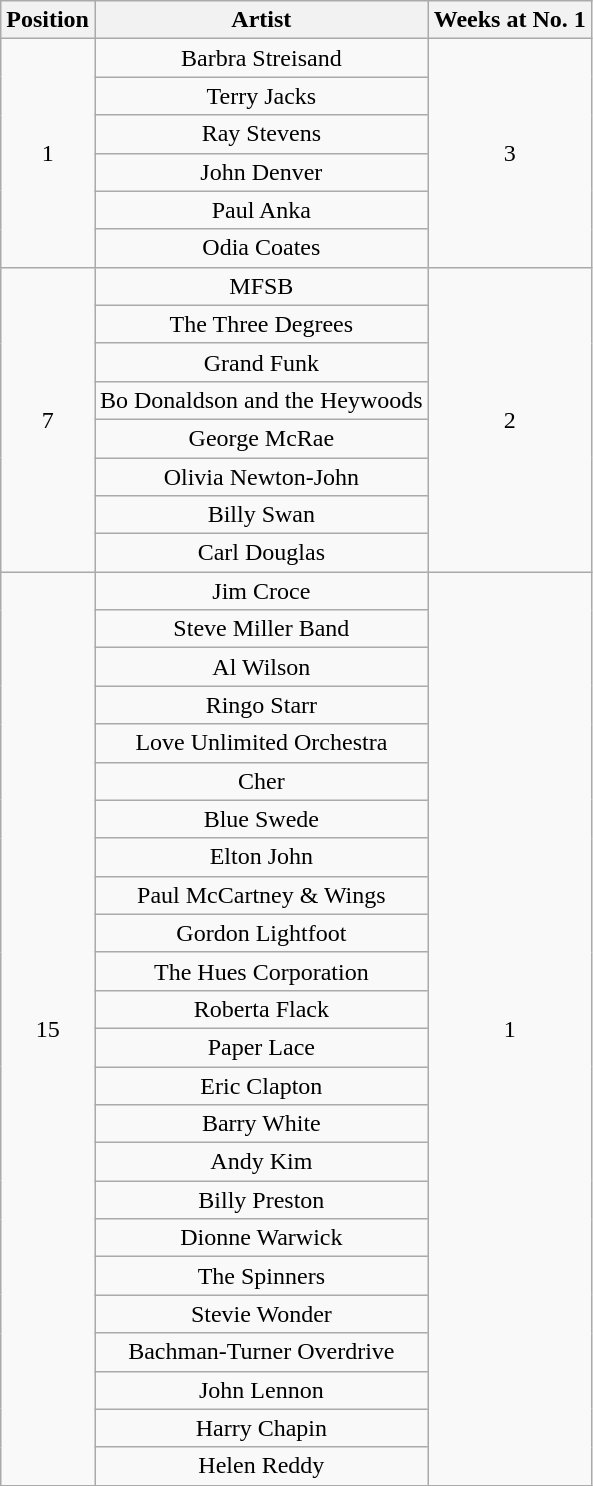<table class="wikitable plainrowheaders" style="text-align:center;">
<tr>
<th>Position</th>
<th>Artist</th>
<th>Weeks at No. 1</th>
</tr>
<tr>
<td rowspan=6>1</td>
<td>Barbra Streisand</td>
<td rowspan=6>3</td>
</tr>
<tr>
<td>Terry Jacks</td>
</tr>
<tr>
<td>Ray Stevens</td>
</tr>
<tr>
<td>John Denver</td>
</tr>
<tr>
<td>Paul Anka</td>
</tr>
<tr>
<td>Odia Coates</td>
</tr>
<tr>
<td rowspan=8>7</td>
<td>MFSB</td>
<td rowspan=8>2</td>
</tr>
<tr>
<td>The Three Degrees</td>
</tr>
<tr>
<td>Grand Funk</td>
</tr>
<tr>
<td>Bo Donaldson and the Heywoods</td>
</tr>
<tr>
<td>George McRae</td>
</tr>
<tr>
<td>Olivia Newton-John</td>
</tr>
<tr>
<td>Billy Swan</td>
</tr>
<tr>
<td>Carl Douglas</td>
</tr>
<tr>
<td rowspan=24>15</td>
<td>Jim Croce</td>
<td rowspan=24>1</td>
</tr>
<tr>
<td>Steve Miller Band</td>
</tr>
<tr>
<td>Al Wilson</td>
</tr>
<tr>
<td>Ringo Starr</td>
</tr>
<tr>
<td>Love Unlimited Orchestra</td>
</tr>
<tr>
<td>Cher</td>
</tr>
<tr>
<td>Blue Swede</td>
</tr>
<tr>
<td>Elton John</td>
</tr>
<tr>
<td>Paul McCartney & Wings</td>
</tr>
<tr>
<td>Gordon Lightfoot</td>
</tr>
<tr>
<td>The Hues Corporation</td>
</tr>
<tr>
<td>Roberta Flack</td>
</tr>
<tr>
<td>Paper Lace</td>
</tr>
<tr>
<td>Eric Clapton</td>
</tr>
<tr>
<td>Barry White</td>
</tr>
<tr>
<td>Andy Kim</td>
</tr>
<tr>
<td>Billy Preston</td>
</tr>
<tr>
<td>Dionne Warwick</td>
</tr>
<tr>
<td>The Spinners</td>
</tr>
<tr>
<td>Stevie Wonder</td>
</tr>
<tr>
<td>Bachman-Turner Overdrive</td>
</tr>
<tr>
<td>John Lennon</td>
</tr>
<tr>
<td>Harry Chapin</td>
</tr>
<tr>
<td>Helen Reddy</td>
</tr>
</table>
